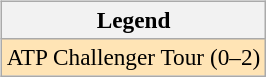<table>
<tr valign=top>
<td><br><table class="wikitable" style=font-size:97%>
<tr>
<th>Legend</th>
</tr>
<tr style="background:moccasin;">
<td>ATP Challenger Tour (0–2)</td>
</tr>
</table>
</td>
<td></td>
</tr>
</table>
